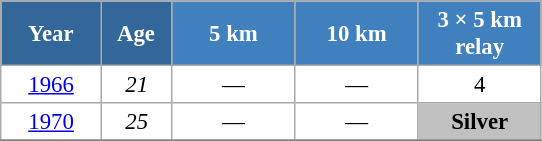<table class="wikitable" style="font-size:95%; text-align:center; border:grey solid 1px; border-collapse:collapse; background:#ffffff;">
<tr>
<th style="background-color:#369; color:white; width:60px;"> Year </th>
<th style="background-color:#369; color:white; width:40px;"> Age </th>
<th style="background-color:#4180be; color:white; width:75px;"> 5 km </th>
<th style="background-color:#4180be; color:white; width:75px;"> 10 km </th>
<th style="background-color:#4180be; color:white; width:75px;"> 3 × 5 km <br> relay </th>
</tr>
<tr>
<td><a href='#'>1966</a></td>
<td><em>21</em></td>
<td>—</td>
<td>—</td>
<td>4</td>
</tr>
<tr>
<td><a href='#'>1970</a></td>
<td><em>25</em></td>
<td>—</td>
<td>—</td>
<td style="background:silver;"><strong>Silver</strong></td>
</tr>
<tr>
</tr>
</table>
